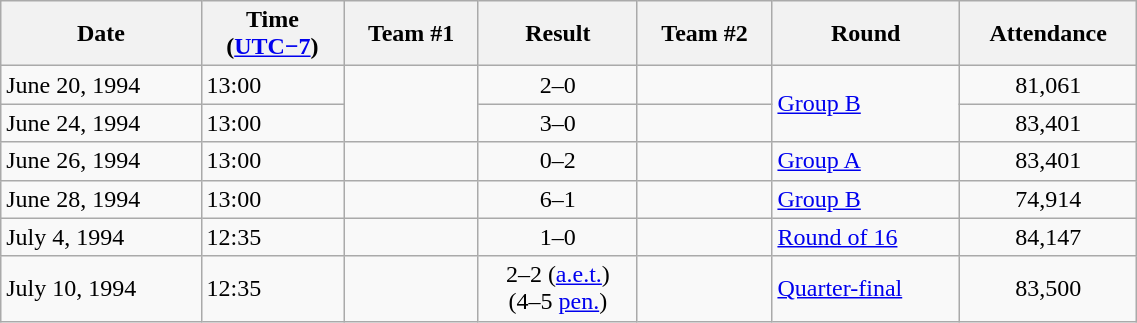<table class="wikitable sortable" style="text-align:left; width:60%">
<tr>
<th>Date</th>
<th>Time <br>(<a href='#'>UTC−7</a>)</th>
<th>Team #1</th>
<th>Result</th>
<th>Team #2</th>
<th>Round</th>
<th>Attendance</th>
</tr>
<tr>
<td>June 20, 1994</td>
<td>13:00</td>
<td rowspan="2"></td>
<td style="text-align:center;">2–0</td>
<td></td>
<td rowspan="2"><a href='#'>Group B</a></td>
<td style="text-align:center;">81,061</td>
</tr>
<tr>
<td>June 24, 1994</td>
<td>13:00</td>
<td style="text-align:center;">3–0</td>
<td></td>
<td style="text-align:center;">83,401</td>
</tr>
<tr>
<td>June 26, 1994</td>
<td>13:00</td>
<td></td>
<td style="text-align:center;">0–2</td>
<td></td>
<td><a href='#'>Group A</a></td>
<td style="text-align:center;">83,401</td>
</tr>
<tr>
<td>June 28, 1994</td>
<td>13:00</td>
<td></td>
<td style="text-align:center;">6–1</td>
<td></td>
<td><a href='#'>Group B</a></td>
<td style="text-align:center;">74,914</td>
</tr>
<tr>
<td>July 4, 1994</td>
<td>12:35</td>
<td></td>
<td style="text-align:center;">1–0</td>
<td></td>
<td><a href='#'>Round of 16</a></td>
<td style="text-align:center;">84,147</td>
</tr>
<tr>
<td>July 10, 1994</td>
<td>12:35</td>
<td></td>
<td style="text-align:center;">2–2 (<a href='#'>a.e.t.</a>)<br>(4–5 <a href='#'>pen.</a>)</td>
<td></td>
<td><a href='#'>Quarter-final</a></td>
<td style="text-align:center;">83,500</td>
</tr>
</table>
